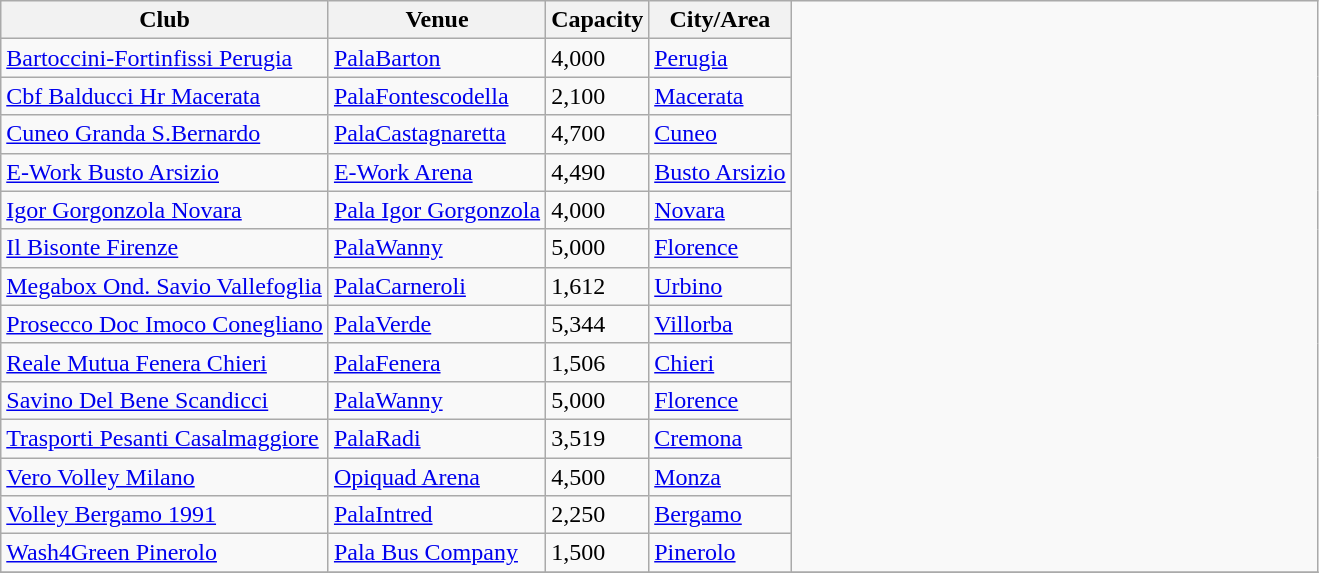<table class="wikitable sortable">
<tr>
<th>Club</th>
<th>Venue</th>
<th>Capacity</th>
<th>City/Area</th>
<td width=40% rowspan=15></td>
</tr>
<tr>
<td><a href='#'>Bartoccini-Fortinfissi Perugia</a></td>
<td><a href='#'>PalaBarton</a></td>
<td>4,000</td>
<td><a href='#'>Perugia</a></td>
</tr>
<tr>
<td><a href='#'>Cbf Balducci Hr Macerata</a></td>
<td><a href='#'>PalaFontescodella</a></td>
<td>2,100</td>
<td><a href='#'>Macerata</a></td>
</tr>
<tr>
<td><a href='#'>Cuneo Granda S.Bernardo</a></td>
<td><a href='#'>PalaCastagnaretta</a></td>
<td>4,700</td>
<td><a href='#'>Cuneo</a></td>
</tr>
<tr>
<td><a href='#'>E-Work Busto Arsizio</a></td>
<td><a href='#'>E-Work Arena</a></td>
<td>4,490</td>
<td><a href='#'>Busto Arsizio</a></td>
</tr>
<tr>
<td><a href='#'>Igor Gorgonzola Novara</a></td>
<td><a href='#'>Pala Igor Gorgonzola</a></td>
<td>4,000</td>
<td><a href='#'>Novara</a></td>
</tr>
<tr>
<td><a href='#'>Il Bisonte Firenze</a></td>
<td><a href='#'>PalaWanny</a></td>
<td>5,000</td>
<td><a href='#'>Florence</a></td>
</tr>
<tr>
<td><a href='#'>Megabox Ond. Savio Vallefoglia</a></td>
<td><a href='#'>PalaCarneroli</a></td>
<td>1,612</td>
<td><a href='#'>Urbino</a></td>
</tr>
<tr>
<td><a href='#'>Prosecco Doc Imoco Conegliano</a></td>
<td><a href='#'>PalaVerde</a></td>
<td>5,344</td>
<td><a href='#'>Villorba</a></td>
</tr>
<tr>
<td><a href='#'>Reale Mutua Fenera Chieri</a></td>
<td><a href='#'>PalaFenera</a></td>
<td>1,506</td>
<td><a href='#'>Chieri</a></td>
</tr>
<tr>
<td><a href='#'>Savino Del Bene Scandicci</a></td>
<td><a href='#'>PalaWanny</a></td>
<td>5,000</td>
<td><a href='#'>Florence</a></td>
</tr>
<tr>
<td><a href='#'>Trasporti Pesanti Casalmaggiore</a></td>
<td><a href='#'>PalaRadi</a></td>
<td>3,519</td>
<td><a href='#'>Cremona</a></td>
</tr>
<tr>
<td><a href='#'>Vero Volley Milano</a></td>
<td><a href='#'>Opiquad Arena</a></td>
<td>4,500</td>
<td><a href='#'>Monza</a></td>
</tr>
<tr>
<td><a href='#'>Volley Bergamo 1991</a></td>
<td><a href='#'>PalaIntred</a></td>
<td>2,250</td>
<td><a href='#'>Bergamo</a></td>
</tr>
<tr>
<td><a href='#'>Wash4Green Pinerolo</a></td>
<td><a href='#'>Pala Bus Company</a></td>
<td>1,500</td>
<td><a href='#'>Pinerolo</a></td>
</tr>
<tr>
</tr>
</table>
